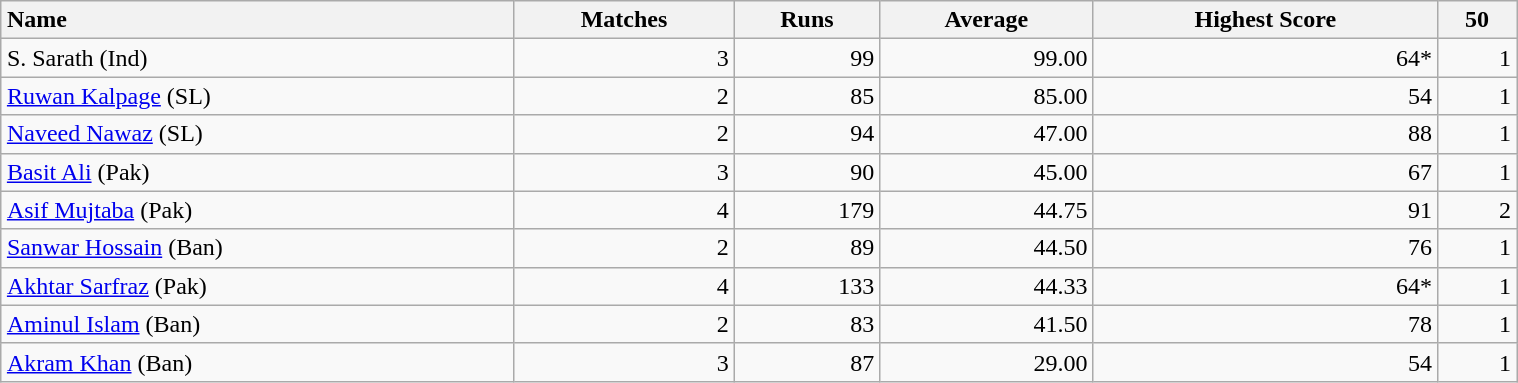<table class="wikitable"  style="margin:1em auto 1em auto; width:80%;">
<tr>
<th style="text-align:left;">Name</th>
<th>Matches</th>
<th>Runs</th>
<th>Average</th>
<th>Highest Score</th>
<th>50</th>
</tr>
<tr style="text-align:right;">
<td style="text-align:left;">S. Sarath (Ind)</td>
<td>3</td>
<td>99</td>
<td>99.00</td>
<td>64*</td>
<td>1</td>
</tr>
<tr style="text-align:right;">
<td style="text-align:left;"><a href='#'>Ruwan Kalpage</a> (SL)</td>
<td>2</td>
<td>85</td>
<td>85.00</td>
<td>54</td>
<td>1</td>
</tr>
<tr style="text-align:right;">
<td style="text-align:left;"><a href='#'>Naveed Nawaz</a> (SL)</td>
<td>2</td>
<td>94</td>
<td>47.00</td>
<td>88</td>
<td>1</td>
</tr>
<tr style="text-align:right;">
<td style="text-align:left;"><a href='#'>Basit Ali</a> (Pak)</td>
<td>3</td>
<td>90</td>
<td>45.00</td>
<td>67</td>
<td>1</td>
</tr>
<tr style="text-align:right;">
<td style="text-align:left;"><a href='#'>Asif Mujtaba</a> (Pak)</td>
<td>4</td>
<td>179</td>
<td>44.75</td>
<td>91</td>
<td>2</td>
</tr>
<tr style="text-align:right;">
<td style="text-align:left;"><a href='#'>Sanwar Hossain</a> (Ban)</td>
<td>2</td>
<td>89</td>
<td>44.50</td>
<td>76</td>
<td>1</td>
</tr>
<tr style="text-align:right;">
<td style="text-align:left;"><a href='#'>Akhtar Sarfraz</a> (Pak)</td>
<td>4</td>
<td>133</td>
<td>44.33</td>
<td>64*</td>
<td>1</td>
</tr>
<tr style="text-align:right;">
<td style="text-align:left;"><a href='#'>Aminul Islam</a> (Ban)</td>
<td>2</td>
<td>83</td>
<td>41.50</td>
<td>78</td>
<td>1</td>
</tr>
<tr style="text-align:right;">
<td style="text-align:left;"><a href='#'>Akram Khan</a> (Ban)</td>
<td>3</td>
<td>87</td>
<td>29.00</td>
<td>54</td>
<td>1</td>
</tr>
</table>
